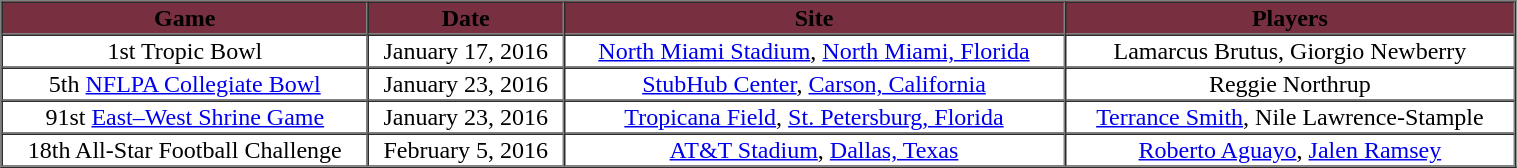<table cellpadding="1" border="1" cellspacing="0" width="80%">
<tr>
<th bgcolor="#782F40"><span>Game</span></th>
<th bgcolor="#782F40"><span>Date</span></th>
<th bgcolor="#782F40"><span>Site</span></th>
<th bgcolor="#782F40"><span>Players</span></th>
</tr>
<tr align="center">
<td>1st Tropic Bowl</td>
<td>January 17, 2016</td>
<td><a href='#'>North Miami Stadium</a>, <a href='#'>North Miami, Florida</a></td>
<td>Lamarcus Brutus, Giorgio Newberry</td>
</tr>
<tr style="background: #e3e3e3;">
</tr>
<tr align="center">
<td>5th <a href='#'>NFLPA Collegiate Bowl</a></td>
<td>January 23, 2016</td>
<td><a href='#'>StubHub Center</a>, <a href='#'>Carson, California</a></td>
<td>Reggie Northrup</td>
</tr>
<tr align="center">
<td>91st <a href='#'>East–West Shrine Game</a></td>
<td>January 23, 2016</td>
<td><a href='#'>Tropicana Field</a>, <a href='#'>St. Petersburg, Florida</a></td>
<td><a href='#'>Terrance Smith</a>, Nile Lawrence-Stample</td>
</tr>
<tr style="background: #e3e3e3;">
</tr>
<tr align="center">
<td>18th All-Star Football Challenge</td>
<td>February 5, 2016</td>
<td><a href='#'>AT&T Stadium</a>, <a href='#'>Dallas, Texas</a></td>
<td><a href='#'>Roberto Aguayo</a>, <a href='#'>Jalen Ramsey</a></td>
</tr>
<tr style="background: #e3e3e3;">
</tr>
<tr>
</tr>
</table>
